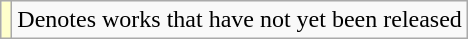<table class="wikitable">
<tr>
<td style="background:#FFFFCC;"></td>
<td>Denotes works that have not yet been released</td>
</tr>
</table>
